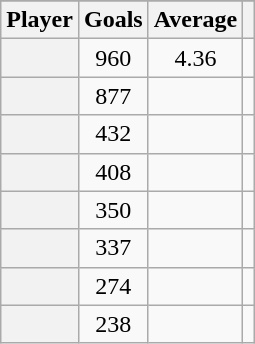<table class="wikitable sortable plainrowheaders static-row-numbers" style="text-align: center;">
<tr>
</tr>
<tr>
<th scope="col">Player</th>
<th scope="col">Goals</th>
<th scope="col">Average</th>
<th scope="col"></th>
</tr>
<tr>
<th scope="row"></th>
<td>960</td>
<td>4.36</td>
<td></td>
</tr>
<tr>
<th scope="row"></th>
<td>877</td>
<td></td>
<td></td>
</tr>
<tr>
<th scope="row"></th>
<td>432</td>
<td></td>
<td></td>
</tr>
<tr>
<th scope="row"></th>
<td>408</td>
<td></td>
<td></td>
</tr>
<tr>
<th scope="row"></th>
<td>350</td>
<td></td>
<td></td>
</tr>
<tr>
<th scope="row"></th>
<td>337</td>
<td></td>
<td></td>
</tr>
<tr>
<th scope="row"></th>
<td>274</td>
<td></td>
<td></td>
</tr>
<tr>
<th scope="row"></th>
<td>238</td>
<td></td>
<td></td>
</tr>
</table>
